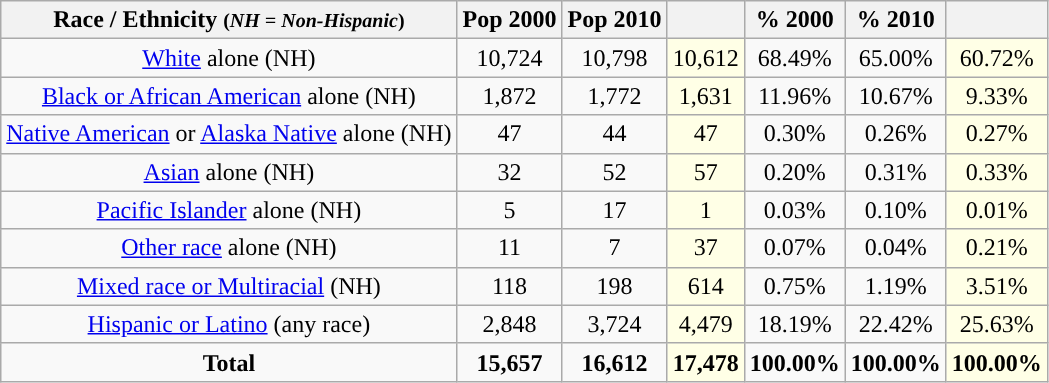<table class="wikitable" style="text-align:center;">
<tr>
<th>Race / Ethnicity <small>(<em>NH = Non-Hispanic</em>)</small></th>
<th>Pop 2000</th>
<th>Pop 2010</th>
<th></th>
<th>% 2000</th>
<th>% 2010</th>
<th></th>
</tr>
<tr>
<td><a href='#'>White</a> alone (NH)</td>
<td>10,724</td>
<td>10,798</td>
<td style='background: #ffffe6;'>10,612</td>
<td>68.49%</td>
<td>65.00%</td>
<td style='background: #ffffe6;'>60.72%</td>
</tr>
<tr>
<td><a href='#'>Black or African American</a> alone (NH)</td>
<td>1,872</td>
<td>1,772</td>
<td style='background: #ffffe6;'>1,631</td>
<td>11.96%</td>
<td>10.67%</td>
<td style='background: #ffffe6;'>9.33%</td>
</tr>
<tr>
<td><a href='#'>Native American</a> or <a href='#'>Alaska Native</a> alone (NH)</td>
<td>47</td>
<td>44</td>
<td style='background: #ffffe6;'>47</td>
<td>0.30%</td>
<td>0.26%</td>
<td style='background: #ffffe6;'>0.27%</td>
</tr>
<tr>
<td><a href='#'>Asian</a> alone (NH)</td>
<td>32</td>
<td>52</td>
<td style='background: #ffffe6;'>57</td>
<td>0.20%</td>
<td>0.31%</td>
<td style='background: #ffffe6;'>0.33%</td>
</tr>
<tr>
<td><a href='#'>Pacific Islander</a> alone (NH)</td>
<td>5</td>
<td>17</td>
<td style='background: #ffffe6;'>1</td>
<td>0.03%</td>
<td>0.10%</td>
<td style='background: #ffffe6;'>0.01%</td>
</tr>
<tr>
<td><a href='#'>Other race</a> alone (NH)</td>
<td>11</td>
<td>7</td>
<td style='background: #ffffe6;'>37</td>
<td>0.07%</td>
<td>0.04%</td>
<td style='background: #ffffe6;'>0.21%</td>
</tr>
<tr>
<td><a href='#'>Mixed race or Multiracial</a> (NH)</td>
<td>118</td>
<td>198</td>
<td style='background: #ffffe6;'>614</td>
<td>0.75%</td>
<td>1.19%</td>
<td style='background: #ffffe6;'>3.51%</td>
</tr>
<tr>
<td><a href='#'>Hispanic or Latino</a> (any race)</td>
<td>2,848</td>
<td>3,724</td>
<td style='background: #ffffe6;'>4,479</td>
<td>18.19%</td>
<td>22.42%</td>
<td style='background: #ffffe6;'>25.63%</td>
</tr>
<tr>
<td><strong>Total</strong></td>
<td><strong>15,657</strong></td>
<td><strong>16,612</strong></td>
<td style='background: #ffffe6;'><strong>17,478</strong></td>
<td><strong>100.00%</strong></td>
<td><strong>100.00%</strong></td>
<td style='background: #ffffe6;'><strong>100.00%</strong></td>
</tr>
</table>
